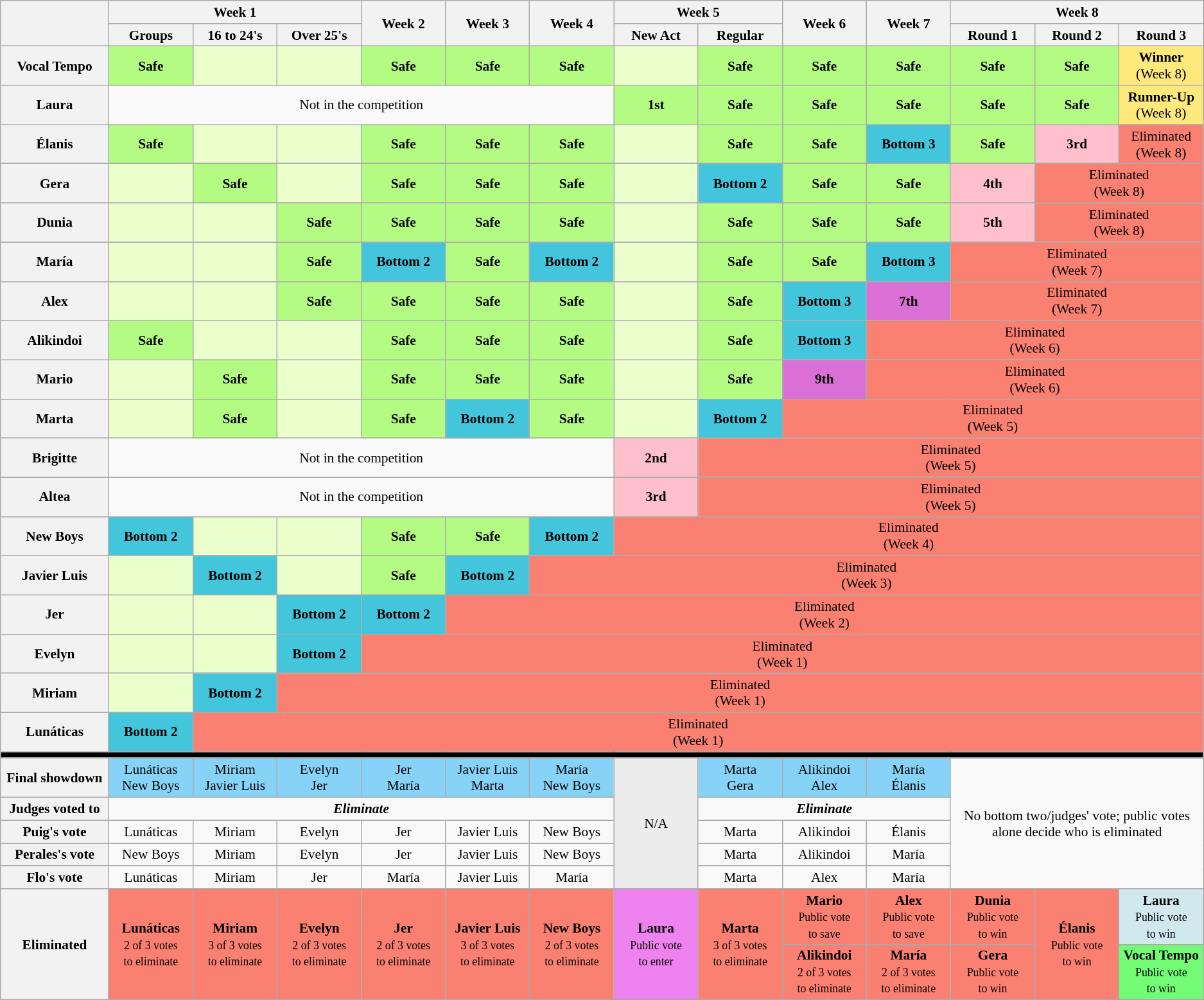<table class="wikitable" style="text-align:center; font-size:89%">
<tr>
<th rowspan="2" style="width:9%"></th>
<th colspan="3">Week 1</th>
<th rowspan="2" style="width:7%">Week 2</th>
<th rowspan="2" style="width:7%">Week 3</th>
<th rowspan="2" style="width:7%">Week 4</th>
<th colspan="2">Week 5</th>
<th rowspan="2" style="width:7%">Week 6</th>
<th rowspan="2" style="width:7%">Week 7</th>
<th colspan="3">Week 8</th>
</tr>
<tr>
<th style="width:7%">Groups</th>
<th style="width:7%">16 to 24's</th>
<th style="width:7%">Over 25's</th>
<th style="width:7%">New Act</th>
<th style="width:7%">Regular</th>
<th style="width:7%">Round 1</th>
<th style="width:7%">Round 2</th>
<th style="width:7%">Round 3</th>
</tr>
<tr>
<th>Vocal Tempo</th>
<td style="background:#B4FB84"><strong>Safe</strong></td>
<td style="background:#EBFFCD"></td>
<td style="background:#EBFFCD"></td>
<td style="background:#B4FB84"><strong>Safe</strong></td>
<td style="background:#B4FB84"><strong>Safe</strong></td>
<td style="background:#B4FB84"><strong>Safe</strong></td>
<td style="background:#EBFFCD"></td>
<td style="background:#B4FB84"><strong>Safe</strong></td>
<td style="background:#B4FB84"><strong>Safe</strong></td>
<td style="background:#B4FB84"><strong>Safe</strong></td>
<td style="background:#B4FB84"><strong>Safe</strong></td>
<td style="background:#B4FB84"><strong>Safe</strong></td>
<td style="background:#FFE87C"><strong>Winner</strong><br>(Week 8)</td>
</tr>
<tr>
<th>Laura</th>
<td colspan="6">Not in the competition</td>
<td style="background:#B4FB84"><strong>1st</strong></td>
<td style="background:#B4FB84"><strong>Safe</strong></td>
<td style="background:#B4FB84"><strong>Safe</strong></td>
<td style="background:#B4FB84"><strong>Safe</strong></td>
<td style="background:#B4FB84"><strong>Safe</strong></td>
<td style="background:#B4FB84"><strong>Safe</strong></td>
<td style="background:#FFE87C"><strong>Runner-Up</strong><br>(Week 8)</td>
</tr>
<tr>
<th>Élanis</th>
<td style="background:#B4FB84"><strong>Safe</strong></td>
<td style="background:#EBFFCD"></td>
<td style="background:#EBFFCD"></td>
<td style="background:#B4FB84"><strong>Safe</strong></td>
<td style="background:#B4FB84"><strong>Safe</strong></td>
<td style="background:#B4FB84"><strong>Safe</strong></td>
<td style="background:#EBFFCD"></td>
<td style="background:#B4FB84"><strong>Safe</strong></td>
<td style="background:#B4FB84"><strong>Safe</strong></td>
<td style="background:#43C6DB"><strong>Bottom 3</strong></td>
<td style="background:#B4FB84"><strong>Safe</strong></td>
<td style="background:pink"><strong>3rd</strong></td>
<td style="background:salmon">Eliminated<br>(Week 8)</td>
</tr>
<tr>
<th>Gera</th>
<td style="background:#EBFFCD"></td>
<td style="background:#B4FB84"><strong>Safe</strong></td>
<td style="background:#EBFFCD"></td>
<td style="background:#B4FB84"><strong>Safe</strong></td>
<td style="background:#B4FB84"><strong>Safe</strong></td>
<td style="background:#B4FB84"><strong>Safe</strong></td>
<td style="background:#EBFFCD"></td>
<td style="background:#43C6DB"><strong>Bottom 2</strong></td>
<td style="background:#B4FB84"><strong>Safe</strong></td>
<td style="background:#B4FB84"><strong>Safe</strong></td>
<td style="background:pink"><strong>4th</strong></td>
<td colspan="2" style="background:salmon">Eliminated<br>(Week 8)</td>
</tr>
<tr>
<th>Dunia</th>
<td style="background:#EBFFCD"></td>
<td style="background:#EBFFCD"></td>
<td style="background:#B4FB84"><strong>Safe</strong></td>
<td style="background:#B4FB84"><strong>Safe</strong></td>
<td style="background:#B4FB84"><strong>Safe</strong></td>
<td style="background:#B4FB84"><strong>Safe</strong></td>
<td style="background:#EBFFCD"></td>
<td style="background:#B4FB84"><strong>Safe</strong></td>
<td style="background:#B4FB84"><strong>Safe</strong></td>
<td style="background:#B4FB84"><strong>Safe</strong></td>
<td style="background:pink"><strong>5th</strong></td>
<td colspan="2" style="background:salmon">Eliminated<br>(Week 8)</td>
</tr>
<tr>
<th>María</th>
<td style="background:#EBFFCD"></td>
<td style="background:#EBFFCD"></td>
<td style="background:#B4FB84"><strong>Safe</strong></td>
<td style="background:#43C6DB"><strong>Bottom 2</strong></td>
<td style="background:#B4FB84"><strong>Safe</strong></td>
<td style="background:#43C6DB"><strong>Bottom 2</strong></td>
<td style="background:#EBFFCD"></td>
<td style="background:#B4FB84"><strong>Safe</strong></td>
<td style="background:#B4FB84"><strong>Safe</strong></td>
<td style="background:#43C6DB"><strong>Bottom 3</strong></td>
<td colspan="3" style="background:salmon">Eliminated<br>(Week 7)</td>
</tr>
<tr>
<th>Alex</th>
<td style="background:#EBFFCD"></td>
<td style="background:#EBFFCD"></td>
<td style="background:#B4FB84"><strong>Safe</strong></td>
<td style="background:#B4FB84"><strong>Safe</strong></td>
<td style="background:#B4FB84"><strong>Safe</strong></td>
<td style="background:#B4FB84"><strong>Safe</strong></td>
<td style="background:#EBFFCD"></td>
<td style="background:#B4FB84"><strong>Safe</strong></td>
<td style="background:#43C6DB"><strong>Bottom 3</strong></td>
<td style="background:orchid"><strong>7th</strong></td>
<td colspan="3" style="background:salmon">Eliminated<br>(Week 7)</td>
</tr>
<tr>
<th>Alikindoi</th>
<td style="background:#B4FB84"><strong>Safe</strong></td>
<td style="background:#EBFFCD"></td>
<td style="background:#EBFFCD"></td>
<td style="background:#B4FB84"><strong>Safe</strong></td>
<td style="background:#B4FB84"><strong>Safe</strong></td>
<td style="background:#B4FB84"><strong>Safe</strong></td>
<td style="background:#EBFFCD"></td>
<td style="background:#B4FB84"><strong>Safe</strong></td>
<td style="background:#43C6DB"><strong>Bottom 3</strong></td>
<td colspan="4" style="background:salmon">Eliminated<br>(Week 6)</td>
</tr>
<tr>
<th>Mario</th>
<td style="background:#EBFFCD"></td>
<td style="background:#B4FB84"><strong>Safe</strong></td>
<td style="background:#EBFFCD"></td>
<td style="background:#B4FB84"><strong>Safe</strong></td>
<td style="background:#B4FB84"><strong>Safe</strong></td>
<td style="background:#B4FB84"><strong>Safe</strong></td>
<td style="background:#EBFFCD"></td>
<td style="background:#B4FB84"><strong>Safe</strong></td>
<td style="background:orchid"><strong>9th</strong></td>
<td colspan="4" style="background:salmon">Eliminated<br>(Week 6)</td>
</tr>
<tr>
<th>Marta</th>
<td style="background:#EBFFCD"></td>
<td style="background:#B4FB84"><strong>Safe</strong></td>
<td style="background:#EBFFCD"></td>
<td style="background:#B4FB84"><strong>Safe</strong></td>
<td style="background:#43C6DB"><strong>Bottom 2</strong></td>
<td style="background:#B4FB84"><strong>Safe</strong></td>
<td style="background:#EBFFCD"></td>
<td style="background:#43C6DB"><strong>Bottom 2</strong></td>
<td colspan="5" style="background:salmon">Eliminated<br>(Week 5)</td>
</tr>
<tr>
<th>Brigitte</th>
<td colspan="6">Not in the competition</td>
<td style="background:pink"><strong>2nd</strong></td>
<td colspan="6" style="background:salmon">Eliminated<br>(Week 5)</td>
</tr>
<tr>
<th>Altea</th>
<td colspan="6">Not in the competition</td>
<td style="background:pink"><strong>3rd</strong></td>
<td colspan="6" style="background:salmon">Eliminated<br>(Week 5)</td>
</tr>
<tr>
<th>New Boys</th>
<td style="background:#43C6DB"><strong>Bottom 2</strong></td>
<td style="background:#EBFFCD"></td>
<td style="background:#EBFFCD"></td>
<td style="background:#B4FB84"><strong>Safe</strong></td>
<td style="background:#B4FB84"><strong>Safe</strong></td>
<td style="background:#43C6DB"><strong>Bottom 2</strong></td>
<td colspan="7" style="background:salmon">Eliminated<br>(Week 4)</td>
</tr>
<tr>
<th>Javier Luis</th>
<td style="background:#EBFFCD"></td>
<td style="background:#43C6DB"><strong>Bottom 2</strong></td>
<td style="background:#EBFFCD"></td>
<td style="background:#B4FB84"><strong>Safe</strong></td>
<td style="background:#43C6DB"><strong>Bottom 2</strong></td>
<td colspan="8" style="background:salmon">Eliminated<br>(Week 3)</td>
</tr>
<tr>
<th>Jer</th>
<td style="background:#EBFFCD"></td>
<td style="background:#EBFFCD"></td>
<td style="background:#43C6DB"><strong>Bottom 2</strong></td>
<td style="background:#43C6DB"><strong>Bottom 2</strong></td>
<td colspan="9" style="background:salmon">Eliminated<br>(Week 2)</td>
</tr>
<tr>
<th>Evelyn</th>
<td style="background:#EBFFCD"></td>
<td style="background:#EBFFCD"></td>
<td style="background:#43C6DB"><strong>Bottom 2</strong></td>
<td colspan="10" style="background:salmon">Eliminated<br>(Week 1)</td>
</tr>
<tr>
<th>Miriam</th>
<td style="background:#EBFFCD"></td>
<td style="background:#43C6DB"><strong>Bottom 2</strong></td>
<td colspan="11" style="background:salmon">Eliminated<br>(Week 1)</td>
</tr>
<tr>
<th>Lunáticas</th>
<td style="background:#43C6DB"><strong>Bottom 2</strong></td>
<td colspan="12" style="background:salmon">Eliminated<br>(Week 1)</td>
</tr>
<tr>
<th colspan="14" style="background:black"></th>
</tr>
<tr>
<th>Final showdown</th>
<td style="background:#87D3F8">Lunáticas<br>New Boys</td>
<td style="background:#87D3F8">Miriam<br>Javier Luis</td>
<td style="background:#87D3F8">Evelyn<br>Jer</td>
<td style="background:#87D3F8">Jer<br>María</td>
<td style="background:#87D3F8">Javier Luis<br>Marta</td>
<td style="background:#87D3F8">María<br>New Boys</td>
<td rowspan="5" style="background:#ececec">N/A</td>
<td style="background:#87D3F8">Marta<br>Gera</td>
<td style="background:#87D3F8">Alikindoi<br>Alex</td>
<td style="background:#87D3F8">María<br>Élanis</td>
<td colspan="3" rowspan="5">No bottom two/judges' vote; public votes alone decide who is eliminated</td>
</tr>
<tr>
<th>Judges voted to</th>
<td colspan="6"><strong><em>Eliminate</em></strong></td>
<td colspan="3"><strong><em>Eliminate</em></strong></td>
</tr>
<tr>
<th>Puig's vote</th>
<td>Lunáticas</td>
<td>Miriam</td>
<td>Evelyn</td>
<td>Jer</td>
<td>Javier Luis</td>
<td>New Boys</td>
<td>Marta</td>
<td>Alikindoi</td>
<td>Élanis</td>
</tr>
<tr>
<th>Perales's vote</th>
<td>New Boys</td>
<td>Miriam</td>
<td>Evelyn</td>
<td>Jer</td>
<td>Javier Luis</td>
<td>New Boys</td>
<td>Marta</td>
<td>Alikindoi</td>
<td>María</td>
</tr>
<tr>
<th>Flo's vote</th>
<td>Lunáticas</td>
<td>Miriam</td>
<td>Jer</td>
<td>María</td>
<td>Javier Luis</td>
<td>María</td>
<td>Marta</td>
<td>Alex</td>
<td>María</td>
</tr>
<tr>
<th rowspan="2">Eliminated</th>
<td rowspan="2" style="background:salmon"><strong>Lunáticas</strong><br><small>2 of 3 votes<br>to eliminate</small></td>
<td rowspan="2" style="background:salmon"><strong>Miriam</strong><br><small>3 of 3 votes<br>to eliminate</small></td>
<td rowspan="2" style="background:salmon"><strong>Evelyn</strong><br><small>2 of 3 votes<br>to eliminate</small></td>
<td rowspan="2" style="background:salmon"><strong>Jer</strong><br><small>2 of 3 votes<br>to eliminate</small></td>
<td rowspan="2" style="background:salmon"><strong>Javier Luis</strong><br><small>3 of 3 votes<br>to eliminate</small></td>
<td rowspan="2" style="background:salmon"><strong>New Boys</strong><br><small>2 of 3 votes<br>to eliminate</small></td>
<td rowspan="2" style="background:violet"><strong>Laura</strong><br><small>Public vote<br>to enter</small></td>
<td rowspan="2" style="background:salmon"><strong>Marta</strong><br><small>3 of 3 votes<br>to eliminate</small></td>
<td style="background:salmon"><strong>Mario</strong><br><small>Public vote<br>to save</small></td>
<td style="background:salmon"><strong>Alex</strong><br><small>Public vote<br>to save</small></td>
<td style="background:salmon"><strong>Dunia</strong><br><small>Public vote<br>to win</small></td>
<td rowspan="2" style="background:salmon"><strong>Élanis</strong><br><small>Public vote<br>to win</small></td>
<td style="background:#D1E8EF"><strong>Laura</strong><br><small>Public vote<br>to win</small></td>
</tr>
<tr>
<td style="background:salmon"><strong>Alikindoi</strong><br><small>2 of 3 votes<br>to eliminate</small></td>
<td style="background:salmon"><strong>María</strong><br><small>2 of 3 votes<br>to eliminate</small></td>
<td style="background:salmon"><strong>Gera</strong><br><small>Public vote<br>to win</small></td>
<td style="background:#73FB76"><strong>Vocal Tempo</strong><br><small>Public vote<br>to win</small></td>
</tr>
</table>
